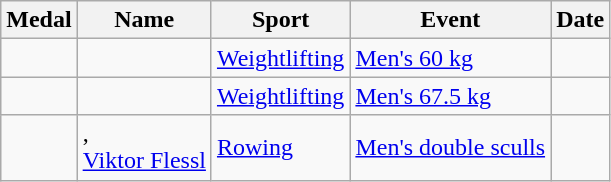<table class="wikitable sortable">
<tr>
<th>Medal</th>
<th>Name</th>
<th>Sport</th>
<th>Event</th>
<th>Date</th>
</tr>
<tr>
<td></td>
<td></td>
<td><a href='#'>Weightlifting</a></td>
<td><a href='#'>Men's 60 kg</a></td>
<td></td>
</tr>
<tr>
<td></td>
<td></td>
<td><a href='#'>Weightlifting</a></td>
<td><a href='#'>Men's 67.5 kg</a></td>
<td></td>
</tr>
<tr>
<td></td>
<td>,<br><a href='#'>Viktor Flessl</a></td>
<td><a href='#'>Rowing</a></td>
<td><a href='#'>Men's double sculls</a></td>
<td></td>
</tr>
</table>
